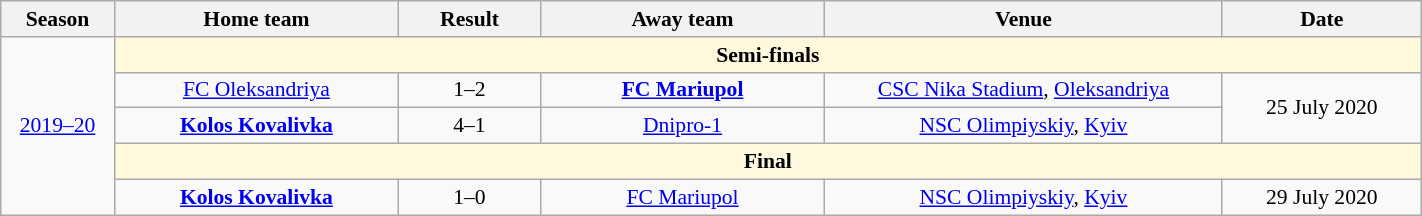<table class="wikitable" width=75% align=center style="border:2px black; font-size:90%;">
<tr>
<th width=8%>Season</th>
<th width=20%>Home team</th>
<th width=10%>Result</th>
<th width=20%>Away team</th>
<th width=28%>Venue</th>
<th width=14%>Date</th>
</tr>
<tr>
<td rowspan=5 align=center><a href='#'>2019–20</a></td>
<td colspan=5 style="background:cornsilk;" align=center><strong>Semi-finals</strong></td>
</tr>
<tr>
<td align=center><a href='#'>FC Oleksandriya</a></td>
<td align=center>1–2</td>
<td align=center><strong><a href='#'>FC Mariupol</a></strong></td>
<td align=center><a href='#'>CSC Nika Stadium</a>, <a href='#'>Oleksandriya</a></td>
<td align=center rowspan=2>25 July 2020</td>
</tr>
<tr>
<td align=center><strong><a href='#'>Kolos Kovalivka</a></strong></td>
<td align=center>4–1</td>
<td align=center><a href='#'>Dnipro-1</a></td>
<td align=center><a href='#'>NSC Olimpiyskiy</a>, <a href='#'>Kyiv</a></td>
</tr>
<tr>
<td colspan=5 style="background:cornsilk;" align=center><strong>Final</strong></td>
</tr>
<tr>
<td align=center><strong><a href='#'>Kolos Kovalivka</a></strong></td>
<td align=center>1–0 </td>
<td align=center><a href='#'>FC Mariupol</a></td>
<td align=center><a href='#'>NSC Olimpiyskiy</a>, <a href='#'>Kyiv</a></td>
<td align=center>29 July 2020</td>
</tr>
</table>
